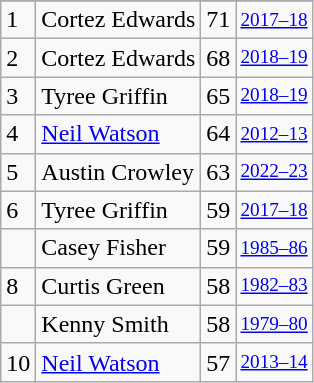<table class="wikitable">
<tr>
</tr>
<tr>
<td>1</td>
<td>Cortez Edwards</td>
<td>71</td>
<td style="font-size:80%;"><a href='#'>2017–18</a></td>
</tr>
<tr>
<td>2</td>
<td>Cortez Edwards</td>
<td>68</td>
<td style="font-size:80%;"><a href='#'>2018–19</a></td>
</tr>
<tr>
<td>3</td>
<td>Tyree Griffin</td>
<td>65</td>
<td style="font-size:80%;"><a href='#'>2018–19</a></td>
</tr>
<tr>
<td>4</td>
<td><a href='#'>Neil Watson</a></td>
<td>64</td>
<td style="font-size:80%;"><a href='#'>2012–13</a></td>
</tr>
<tr>
<td>5</td>
<td>Austin Crowley</td>
<td>63</td>
<td style="font-size:80%;"><a href='#'>2022–23</a></td>
</tr>
<tr>
<td>6</td>
<td>Tyree Griffin</td>
<td>59</td>
<td style="font-size:80%;"><a href='#'>2017–18</a></td>
</tr>
<tr>
<td></td>
<td>Casey Fisher</td>
<td>59</td>
<td style="font-size:80%;"><a href='#'>1985–86</a></td>
</tr>
<tr>
<td>8</td>
<td>Curtis Green</td>
<td>58</td>
<td style="font-size:80%;"><a href='#'>1982–83</a></td>
</tr>
<tr>
<td></td>
<td>Kenny Smith</td>
<td>58</td>
<td style="font-size:80%;"><a href='#'>1979–80</a></td>
</tr>
<tr>
<td>10</td>
<td><a href='#'>Neil Watson</a></td>
<td>57</td>
<td style="font-size:80%;"><a href='#'>2013–14</a></td>
</tr>
</table>
